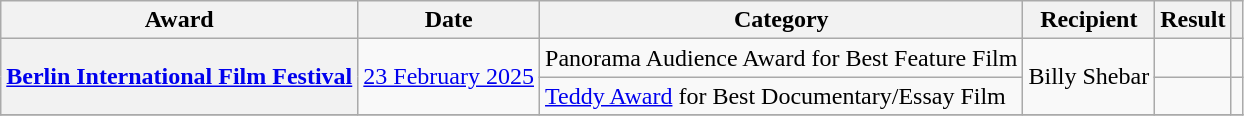<table class="wikitable sortable plainrowheaders">
<tr>
<th>Award</th>
<th>Date</th>
<th>Category</th>
<th>Recipient</th>
<th>Result</th>
<th></th>
</tr>
<tr>
<th scope="row" rowspan="2"><a href='#'>Berlin International Film Festival</a></th>
<td rowspan="2"><a href='#'>23 February 2025</a></td>
<td>Panorama Audience Award for Best Feature Film</td>
<td rowspan="2">Billy Shebar</td>
<td></td>
<td align="center" rowspan="1"></td>
</tr>
<tr>
<td><a href='#'>Teddy Award</a> for Best Documentary/Essay Film</td>
<td></td>
<td align="center" rowspan="1"></td>
</tr>
<tr>
</tr>
</table>
